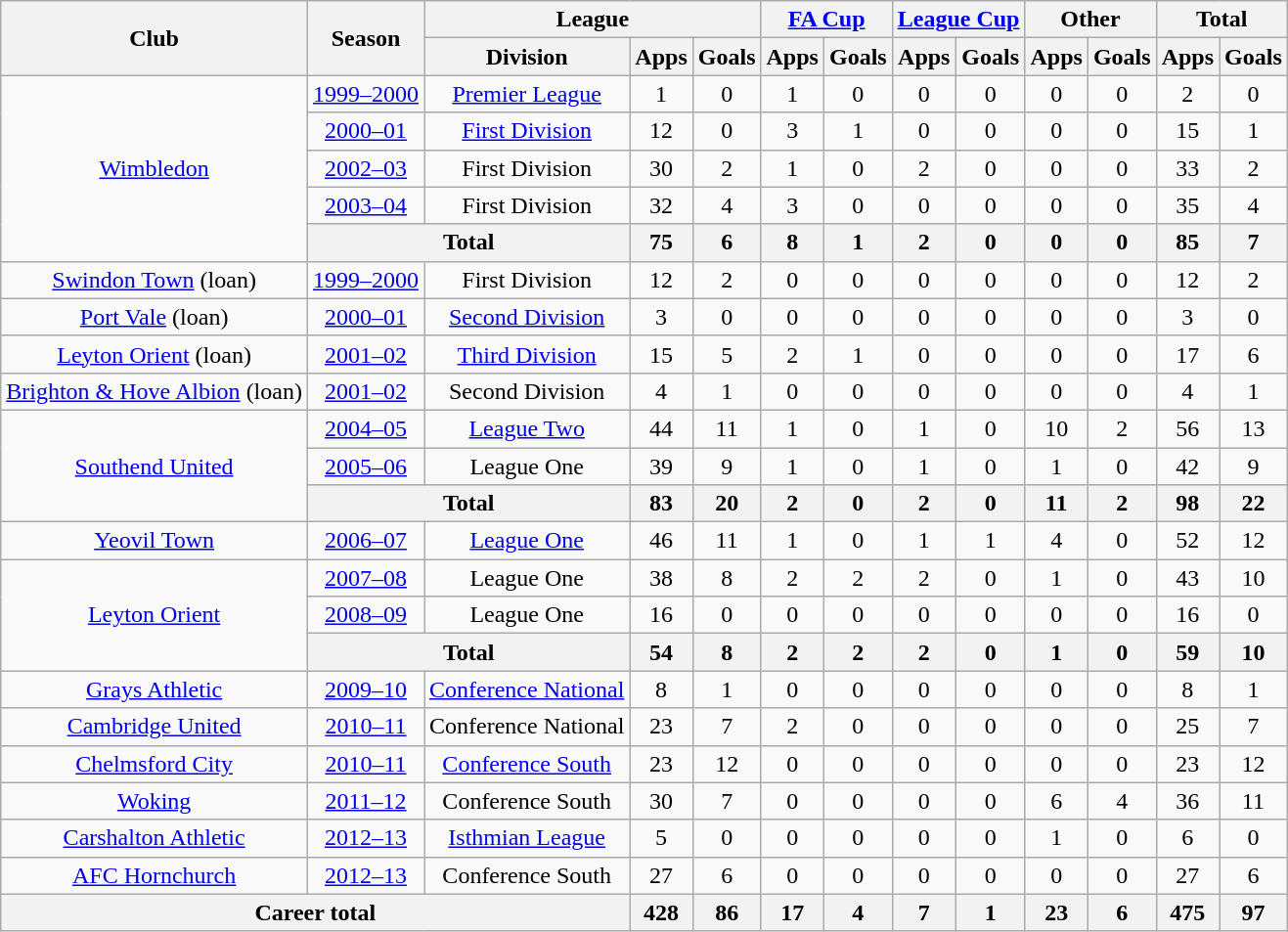<table class="wikitable" style="text-align:center">
<tr>
<th rowspan="2">Club</th>
<th rowspan="2">Season</th>
<th colspan="3">League</th>
<th colspan="2"><a href='#'>FA Cup</a></th>
<th colspan="2"><a href='#'>League Cup</a></th>
<th colspan="2">Other</th>
<th colspan="2">Total</th>
</tr>
<tr>
<th>Division</th>
<th>Apps</th>
<th>Goals</th>
<th>Apps</th>
<th>Goals</th>
<th>Apps</th>
<th>Goals</th>
<th>Apps</th>
<th>Goals</th>
<th>Apps</th>
<th>Goals</th>
</tr>
<tr>
<td rowspan="5"><a href='#'>Wimbledon</a></td>
<td><a href='#'>1999–2000</a></td>
<td><a href='#'>Premier League</a></td>
<td>1</td>
<td>0</td>
<td>1</td>
<td>0</td>
<td>0</td>
<td>0</td>
<td>0</td>
<td>0</td>
<td>2</td>
<td>0</td>
</tr>
<tr>
<td><a href='#'>2000–01</a></td>
<td><a href='#'>First Division</a></td>
<td>12</td>
<td>0</td>
<td>3</td>
<td>1</td>
<td>0</td>
<td>0</td>
<td>0</td>
<td>0</td>
<td>15</td>
<td>1</td>
</tr>
<tr>
<td><a href='#'>2002–03</a></td>
<td>First Division</td>
<td>30</td>
<td>2</td>
<td>1</td>
<td>0</td>
<td>2</td>
<td>0</td>
<td>0</td>
<td>0</td>
<td>33</td>
<td>2</td>
</tr>
<tr>
<td><a href='#'>2003–04</a></td>
<td>First Division</td>
<td>32</td>
<td>4</td>
<td>3</td>
<td>0</td>
<td>0</td>
<td>0</td>
<td>0</td>
<td>0</td>
<td>35</td>
<td>4</td>
</tr>
<tr>
<th colspan="2">Total</th>
<th>75</th>
<th>6</th>
<th>8</th>
<th>1</th>
<th>2</th>
<th>0</th>
<th>0</th>
<th>0</th>
<th>85</th>
<th>7</th>
</tr>
<tr>
<td><a href='#'>Swindon Town</a> (loan)</td>
<td><a href='#'>1999–2000</a></td>
<td>First Division</td>
<td>12</td>
<td>2</td>
<td>0</td>
<td>0</td>
<td>0</td>
<td>0</td>
<td>0</td>
<td>0</td>
<td>12</td>
<td>2</td>
</tr>
<tr>
<td><a href='#'>Port Vale</a> (loan)</td>
<td><a href='#'>2000–01</a></td>
<td><a href='#'>Second Division</a></td>
<td>3</td>
<td>0</td>
<td>0</td>
<td>0</td>
<td>0</td>
<td>0</td>
<td>0</td>
<td>0</td>
<td>3</td>
<td>0</td>
</tr>
<tr>
<td><a href='#'>Leyton Orient</a> (loan)</td>
<td><a href='#'>2001–02</a></td>
<td><a href='#'>Third Division</a></td>
<td>15</td>
<td>5</td>
<td>2</td>
<td>1</td>
<td>0</td>
<td>0</td>
<td>0</td>
<td>0</td>
<td>17</td>
<td>6</td>
</tr>
<tr>
<td><a href='#'>Brighton & Hove Albion</a> (loan)</td>
<td><a href='#'>2001–02</a></td>
<td>Second Division</td>
<td>4</td>
<td>1</td>
<td>0</td>
<td>0</td>
<td>0</td>
<td>0</td>
<td>0</td>
<td>0</td>
<td>4</td>
<td>1</td>
</tr>
<tr>
<td rowspan="3"><a href='#'>Southend United</a></td>
<td><a href='#'>2004–05</a></td>
<td><a href='#'>League Two</a></td>
<td>44</td>
<td>11</td>
<td>1</td>
<td>0</td>
<td>1</td>
<td>0</td>
<td>10</td>
<td>2</td>
<td>56</td>
<td>13</td>
</tr>
<tr>
<td><a href='#'>2005–06</a></td>
<td>League One</td>
<td>39</td>
<td>9</td>
<td>1</td>
<td>0</td>
<td>1</td>
<td>0</td>
<td>1</td>
<td>0</td>
<td>42</td>
<td>9</td>
</tr>
<tr>
<th colspan="2">Total</th>
<th>83</th>
<th>20</th>
<th>2</th>
<th>0</th>
<th>2</th>
<th>0</th>
<th>11</th>
<th>2</th>
<th>98</th>
<th>22</th>
</tr>
<tr>
<td><a href='#'>Yeovil Town</a></td>
<td><a href='#'>2006–07</a></td>
<td><a href='#'>League One</a></td>
<td>46</td>
<td>11</td>
<td>1</td>
<td>0</td>
<td>1</td>
<td>1</td>
<td>4</td>
<td>0</td>
<td>52</td>
<td>12</td>
</tr>
<tr>
<td rowspan="3"><a href='#'>Leyton Orient</a></td>
<td><a href='#'>2007–08</a></td>
<td>League One</td>
<td>38</td>
<td>8</td>
<td>2</td>
<td>2</td>
<td>2</td>
<td>0</td>
<td>1</td>
<td>0</td>
<td>43</td>
<td>10</td>
</tr>
<tr>
<td><a href='#'>2008–09</a></td>
<td>League One</td>
<td>16</td>
<td>0</td>
<td>0</td>
<td>0</td>
<td>0</td>
<td>0</td>
<td>0</td>
<td>0</td>
<td>16</td>
<td>0</td>
</tr>
<tr>
<th colspan="2">Total</th>
<th>54</th>
<th>8</th>
<th>2</th>
<th>2</th>
<th>2</th>
<th>0</th>
<th>1</th>
<th>0</th>
<th>59</th>
<th>10</th>
</tr>
<tr>
<td><a href='#'>Grays Athletic</a></td>
<td><a href='#'>2009–10</a></td>
<td><a href='#'>Conference National</a></td>
<td>8</td>
<td>1</td>
<td>0</td>
<td>0</td>
<td>0</td>
<td>0</td>
<td>0</td>
<td>0</td>
<td>8</td>
<td>1</td>
</tr>
<tr>
<td><a href='#'>Cambridge United</a></td>
<td><a href='#'>2010–11</a></td>
<td>Conference National</td>
<td>23</td>
<td>7</td>
<td>2</td>
<td>0</td>
<td>0</td>
<td>0</td>
<td>0</td>
<td>0</td>
<td>25</td>
<td>7</td>
</tr>
<tr>
<td><a href='#'>Chelmsford City</a></td>
<td><a href='#'>2010–11</a></td>
<td><a href='#'>Conference South</a></td>
<td>23</td>
<td>12</td>
<td>0</td>
<td>0</td>
<td>0</td>
<td>0</td>
<td>0</td>
<td>0</td>
<td>23</td>
<td>12</td>
</tr>
<tr>
<td><a href='#'>Woking</a></td>
<td><a href='#'>2011–12</a></td>
<td>Conference South</td>
<td>30</td>
<td>7</td>
<td>0</td>
<td>0</td>
<td>0</td>
<td>0</td>
<td>6</td>
<td>4</td>
<td>36</td>
<td>11</td>
</tr>
<tr>
<td><a href='#'>Carshalton Athletic</a></td>
<td><a href='#'>2012–13</a></td>
<td><a href='#'>Isthmian League</a></td>
<td>5</td>
<td>0</td>
<td>0</td>
<td>0</td>
<td>0</td>
<td>0</td>
<td>1</td>
<td>0</td>
<td>6</td>
<td>0</td>
</tr>
<tr>
<td><a href='#'>AFC Hornchurch</a></td>
<td><a href='#'>2012–13</a></td>
<td>Conference South</td>
<td>27</td>
<td>6</td>
<td>0</td>
<td>0</td>
<td>0</td>
<td>0</td>
<td>0</td>
<td>0</td>
<td>27</td>
<td>6</td>
</tr>
<tr>
<th colspan="3">Career total</th>
<th>428</th>
<th>86</th>
<th>17</th>
<th>4</th>
<th>7</th>
<th>1</th>
<th>23</th>
<th>6</th>
<th>475</th>
<th>97</th>
</tr>
</table>
